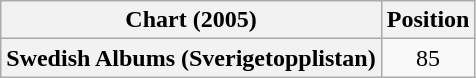<table class="wikitable plainrowheaders" style="text-align:center">
<tr>
<th scope="col">Chart (2005)</th>
<th scope="col">Position</th>
</tr>
<tr>
<th scope="row">Swedish Albums (Sverigetopplistan)</th>
<td>85</td>
</tr>
</table>
